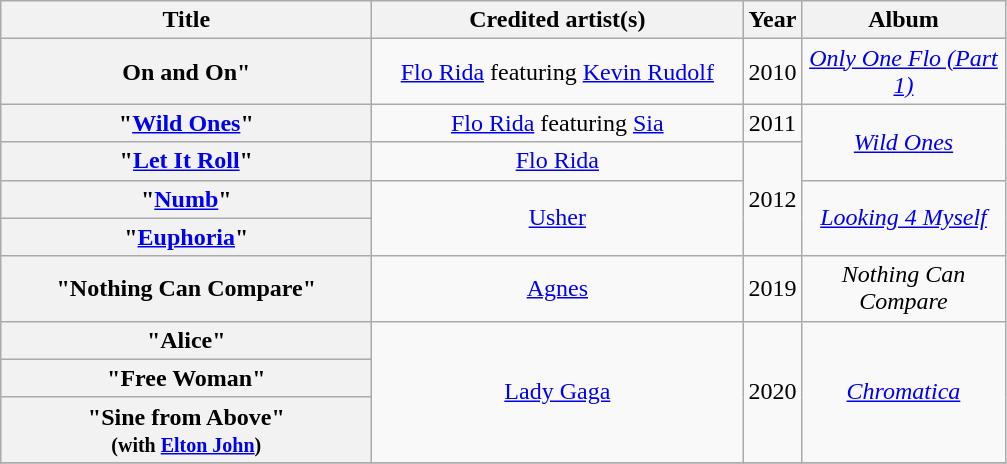<table class="wikitable plainrowheaders" style="text-align:center;">
<tr>
<th scope="col" style="width:15em;">Title</th>
<th scope="col" style="width:15em;">Credited artist(s)</th>
<th scope="col" style="width:1em;">Year</th>
<th scope="col" style="width:8em;">Album</th>
</tr>
<tr>
<th scope="row">On and On"</th>
<td><a href='#'>Flo Rida</a> featuring <a href='#'>Kevin Rudolf</a></td>
<td>2010</td>
<td><em><a href='#'>Only One Flo (Part 1)</a></em></td>
</tr>
<tr>
<th scope="row">"<a href='#'>Wild Ones</a>"</th>
<td><a href='#'>Flo Rida</a> featuring <a href='#'>Sia</a></td>
<td>2011</td>
<td rowspan="2"><em><a href='#'>Wild Ones</a></em></td>
</tr>
<tr>
<th scope="row">"<a href='#'>Let It Roll</a>"</th>
<td><a href='#'>Flo Rida</a></td>
<td rowspan="3">2012</td>
</tr>
<tr>
<th scope="row">"<a href='#'>Numb</a>"</th>
<td rowspan="2"><a href='#'>Usher</a></td>
<td rowspan="2"><em><a href='#'>Looking 4 Myself</a></em></td>
</tr>
<tr>
<th scope="row">"<a href='#'>Euphoria</a>"</th>
</tr>
<tr>
<th scope="row">"Nothing Can Compare"</th>
<td><a href='#'>Agnes</a></td>
<td>2019</td>
<td><em>Nothing Can Compare</em></td>
</tr>
<tr>
<th scope="row">"Alice"</th>
<td rowspan="3"><a href='#'>Lady Gaga</a></td>
<td rowspan="3">2020</td>
<td rowspan="3"><em><a href='#'>Chromatica</a></em></td>
</tr>
<tr>
<th scope="row">"Free Woman"</th>
</tr>
<tr>
<th scope="row">"Sine from Above" <br><small>(with <a href='#'>Elton John</a>)</small></th>
</tr>
<tr>
</tr>
</table>
